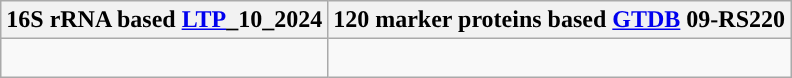<table class="wikitable">
<tr>
<th colspan=1>16S rRNA based <a href='#'>LTP</a>_10_2024</th>
<th colspan=1>120 marker proteins based <a href='#'>GTDB</a> 09-RS220</th>
</tr>
<tr>
<td style="vertical-align:top"><br></td>
<td><br></td>
</tr>
</table>
